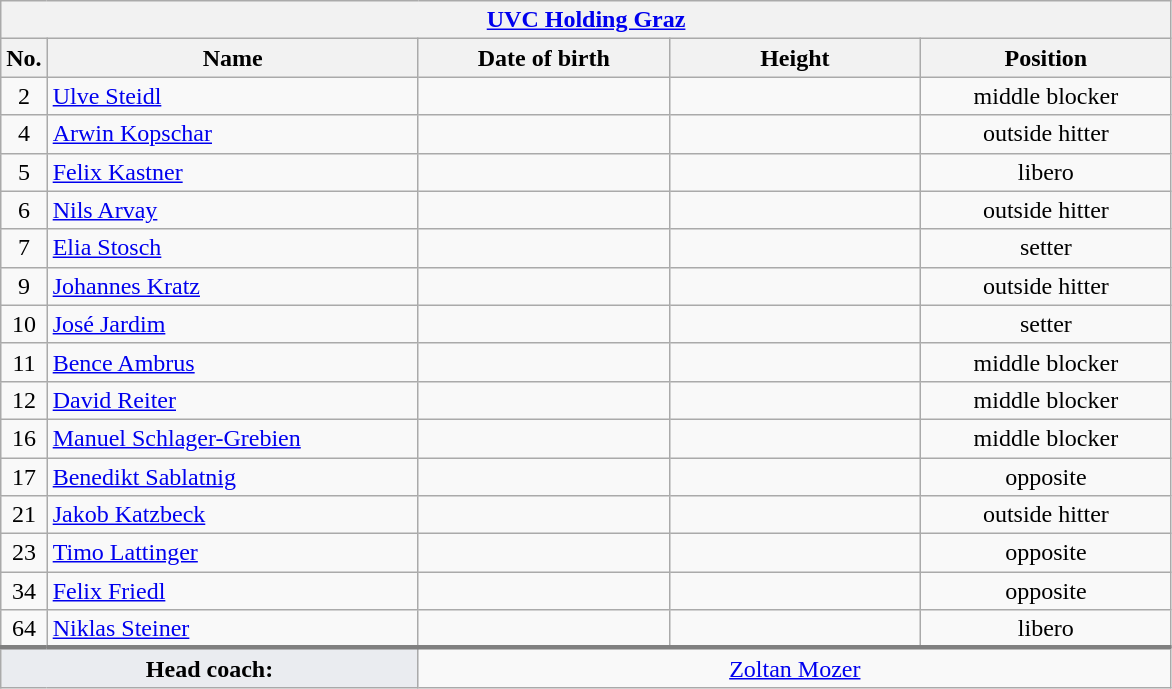<table class="wikitable collapsible collapsed" style="font-size:100%; text-align:center">
<tr>
<th colspan=6 style="width:30em"><a href='#'>UVC Holding Graz</a></th>
</tr>
<tr>
<th>No.</th>
<th style="width:15em">Name</th>
<th style="width:10em">Date of birth</th>
<th style="width:10em">Height</th>
<th style="width:10em">Position</th>
</tr>
<tr>
<td>2</td>
<td align=left> <a href='#'>Ulve Steidl</a></td>
<td align=right></td>
<td></td>
<td>middle blocker</td>
</tr>
<tr>
<td>4</td>
<td align=left> <a href='#'>Arwin Kopschar</a></td>
<td align=right></td>
<td></td>
<td>outside hitter</td>
</tr>
<tr>
<td>5</td>
<td align=left> <a href='#'>Felix Kastner</a></td>
<td align=right></td>
<td></td>
<td>libero</td>
</tr>
<tr>
<td>6</td>
<td align=left> <a href='#'>Nils Arvay</a></td>
<td align=right></td>
<td></td>
<td>outside hitter</td>
</tr>
<tr>
<td>7</td>
<td align=left> <a href='#'>Elia Stosch</a></td>
<td align=right></td>
<td></td>
<td>setter</td>
</tr>
<tr>
<td>9</td>
<td align=left> <a href='#'>Johannes Kratz</a></td>
<td align=right></td>
<td></td>
<td>outside hitter</td>
</tr>
<tr>
<td>10</td>
<td align=left> <a href='#'>José Jardim</a></td>
<td align=right></td>
<td></td>
<td>setter</td>
</tr>
<tr>
<td>11</td>
<td align=left> <a href='#'>Bence Ambrus</a></td>
<td align=right></td>
<td></td>
<td>middle blocker</td>
</tr>
<tr>
<td>12</td>
<td align=left> <a href='#'>David Reiter</a></td>
<td align=right></td>
<td></td>
<td>middle blocker</td>
</tr>
<tr>
<td>16</td>
<td align=left> <a href='#'>Manuel Schlager-Grebien</a></td>
<td align=right></td>
<td></td>
<td>middle blocker</td>
</tr>
<tr>
<td>17</td>
<td align=left> <a href='#'>Benedikt Sablatnig</a></td>
<td align=right></td>
<td></td>
<td>opposite</td>
</tr>
<tr>
<td>21</td>
<td align=left> <a href='#'>Jakob Katzbeck</a></td>
<td align=right></td>
<td></td>
<td>outside hitter</td>
</tr>
<tr>
<td>23</td>
<td align=left> <a href='#'>Timo Lattinger</a></td>
<td align=right></td>
<td></td>
<td>opposite</td>
</tr>
<tr>
<td>34</td>
<td align=left> <a href='#'>Felix Friedl</a></td>
<td align=right></td>
<td></td>
<td>opposite</td>
</tr>
<tr>
<td>64</td>
<td align=left> <a href='#'>Niklas Steiner</a></td>
<td align=right></td>
<td></td>
<td>libero</td>
</tr>
<tr>
</tr>
<tr style="border-top: 3px solid grey">
<td colspan=2 style="background:#EAECF0"><strong>Head coach:</strong></td>
<td colspan=4> <a href='#'>Zoltan Mozer</a></td>
</tr>
</table>
